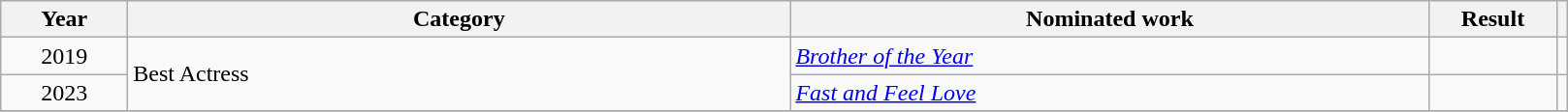<table class=wikitable>
<tr>
<th scope="col" style="width:5em;">Year</th>
<th scope="col" style="width:28em;">Category</th>
<th scope="col" style="width:27em;">Nominated work</th>
<th scope="col" style="width:5em;">Result</th>
<th scope="col" class="unsortable"></th>
</tr>
<tr>
<td style="text-align:center;">2019</td>
<td rowspan="2">Best Actress</td>
<td><em><a href='#'>Brother of the Year</a></em></td>
<td></td>
<td style="text-align:center"></td>
</tr>
<tr>
<td style="text-align:center;">2023</td>
<td><em><a href='#'>Fast and Feel Love</a></em></td>
<td></td>
<td style="text-align:center"></td>
</tr>
<tr>
</tr>
</table>
